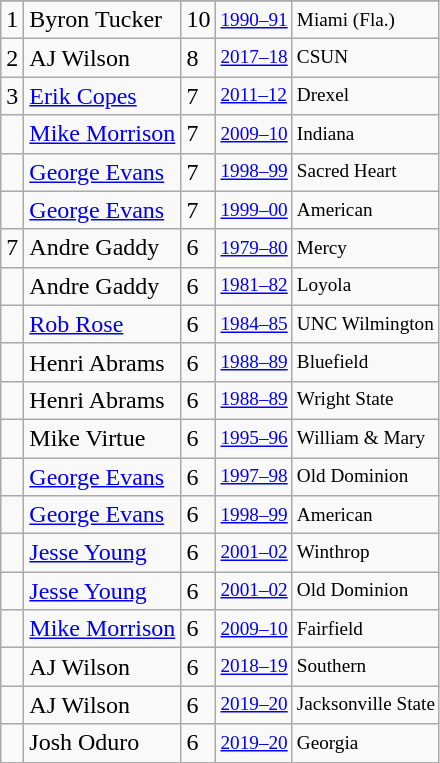<table class="wikitable">
<tr>
</tr>
<tr>
<td>1</td>
<td>Byron Tucker</td>
<td>10</td>
<td style="font-size:80%;"><a href='#'>1990–91</a></td>
<td style="font-size:80%;">Miami (Fla.)</td>
</tr>
<tr>
<td>2</td>
<td>AJ Wilson</td>
<td>8</td>
<td style="font-size:80%;"><a href='#'>2017–18</a></td>
<td style="font-size:80%;">CSUN</td>
</tr>
<tr>
<td>3</td>
<td><a href='#'>Erik Copes</a></td>
<td>7</td>
<td style="font-size:80%;"><a href='#'>2011–12</a></td>
<td style="font-size:80%;">Drexel</td>
</tr>
<tr>
<td></td>
<td><a href='#'>Mike Morrison</a></td>
<td>7</td>
<td style="font-size:80%;"><a href='#'>2009–10</a></td>
<td style="font-size:80%;">Indiana</td>
</tr>
<tr>
<td></td>
<td><a href='#'>George Evans</a></td>
<td>7</td>
<td style="font-size:80%;"><a href='#'>1998–99</a></td>
<td style="font-size:80%;">Sacred Heart</td>
</tr>
<tr>
<td></td>
<td><a href='#'>George Evans</a></td>
<td>7</td>
<td style="font-size:80%;"><a href='#'>1999–00</a></td>
<td style="font-size:80%;">American</td>
</tr>
<tr>
<td>7</td>
<td>Andre Gaddy</td>
<td>6</td>
<td style="font-size:80%;"><a href='#'>1979–80</a></td>
<td style="font-size:80%;">Mercy</td>
</tr>
<tr>
<td></td>
<td>Andre Gaddy</td>
<td>6</td>
<td style="font-size:80%;"><a href='#'>1981–82</a></td>
<td style="font-size:80%;">Loyola</td>
</tr>
<tr>
<td></td>
<td><a href='#'>Rob Rose</a></td>
<td>6</td>
<td style="font-size:80%;"><a href='#'>1984–85</a></td>
<td style="font-size:80%;">UNC Wilmington</td>
</tr>
<tr>
<td></td>
<td>Henri Abrams</td>
<td>6</td>
<td style="font-size:80%;"><a href='#'>1988–89</a></td>
<td style="font-size:80%;">Bluefield</td>
</tr>
<tr>
<td></td>
<td>Henri Abrams</td>
<td>6</td>
<td style="font-size:80%;"><a href='#'>1988–89</a></td>
<td style="font-size:80%;">Wright State</td>
</tr>
<tr>
<td></td>
<td>Mike Virtue</td>
<td>6</td>
<td style="font-size:80%;"><a href='#'>1995–96</a></td>
<td style="font-size:80%;">William & Mary</td>
</tr>
<tr>
<td></td>
<td><a href='#'>George Evans</a></td>
<td>6</td>
<td style="font-size:80%;"><a href='#'>1997–98</a></td>
<td style="font-size:80%;">Old Dominion</td>
</tr>
<tr>
<td></td>
<td><a href='#'>George Evans</a></td>
<td>6</td>
<td style="font-size:80%;"><a href='#'>1998–99</a></td>
<td style="font-size:80%;">American</td>
</tr>
<tr>
<td></td>
<td><a href='#'>Jesse Young</a></td>
<td>6</td>
<td style="font-size:80%;"><a href='#'>2001–02</a></td>
<td style="font-size:80%;">Winthrop</td>
</tr>
<tr>
<td></td>
<td><a href='#'>Jesse Young</a></td>
<td>6</td>
<td style="font-size:80%;"><a href='#'>2001–02</a></td>
<td style="font-size:80%;">Old Dominion</td>
</tr>
<tr>
<td></td>
<td><a href='#'>Mike Morrison</a></td>
<td>6</td>
<td style="font-size:80%;"><a href='#'>2009–10</a></td>
<td style="font-size:80%;">Fairfield</td>
</tr>
<tr>
<td></td>
<td>AJ Wilson</td>
<td>6</td>
<td style="font-size:80%;"><a href='#'>2018–19</a></td>
<td style="font-size:80%;">Southern</td>
</tr>
<tr>
<td></td>
<td>AJ Wilson</td>
<td>6</td>
<td style="font-size:80%;"><a href='#'>2019–20</a></td>
<td style="font-size:80%;">Jacksonville State</td>
</tr>
<tr>
<td></td>
<td>Josh Oduro</td>
<td>6</td>
<td style="font-size:80%;"><a href='#'>2019–20</a></td>
<td style="font-size:80%;">Georgia</td>
</tr>
</table>
